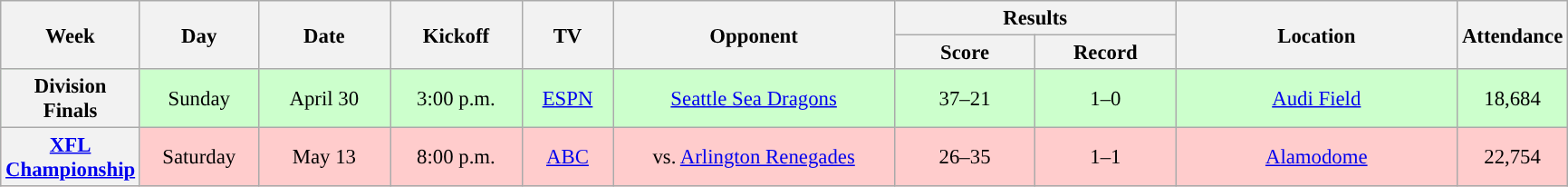<table class="wikitable" style="text-align:center; font-size: 95%;">
<tr>
<th rowspan="2" width="40">Week</th>
<th rowspan="2" width="80">Day</th>
<th rowspan="2" width="90">Date</th>
<th rowspan="2" width="90">Kickoff</th>
<th rowspan="2" width="60">TV</th>
<th rowspan="2" width="200">Opponent</th>
<th colspan="2" width="200">Results</th>
<th rowspan="2" width="200">Location</th>
<th rowspan="2">Attendance</th>
</tr>
<tr>
<th width="60">Score</th>
<th width="60">Record</th>
</tr>
<tr style="background:#ccffcc">
<th>Division Finals</th>
<td>Sunday</td>
<td>April 30</td>
<td>3:00 p.m.</td>
<td><a href='#'>ESPN</a></td>
<td><a href='#'>Seattle Sea Dragons</a></td>
<td>37–21</td>
<td>1–0</td>
<td><a href='#'>Audi Field</a></td>
<td>18,684</td>
</tr>
<tr style="background:#ffcccc">
<th><a href='#'>XFL Championship</a></th>
<td>Saturday</td>
<td>May 13</td>
<td>8:00 p.m.</td>
<td><a href='#'>ABC</a></td>
<td>vs. <a href='#'>Arlington Renegades</a></td>
<td>26–35</td>
<td>1–1</td>
<td><a href='#'>Alamodome</a></td>
<td>22,754</td>
</tr>
</table>
